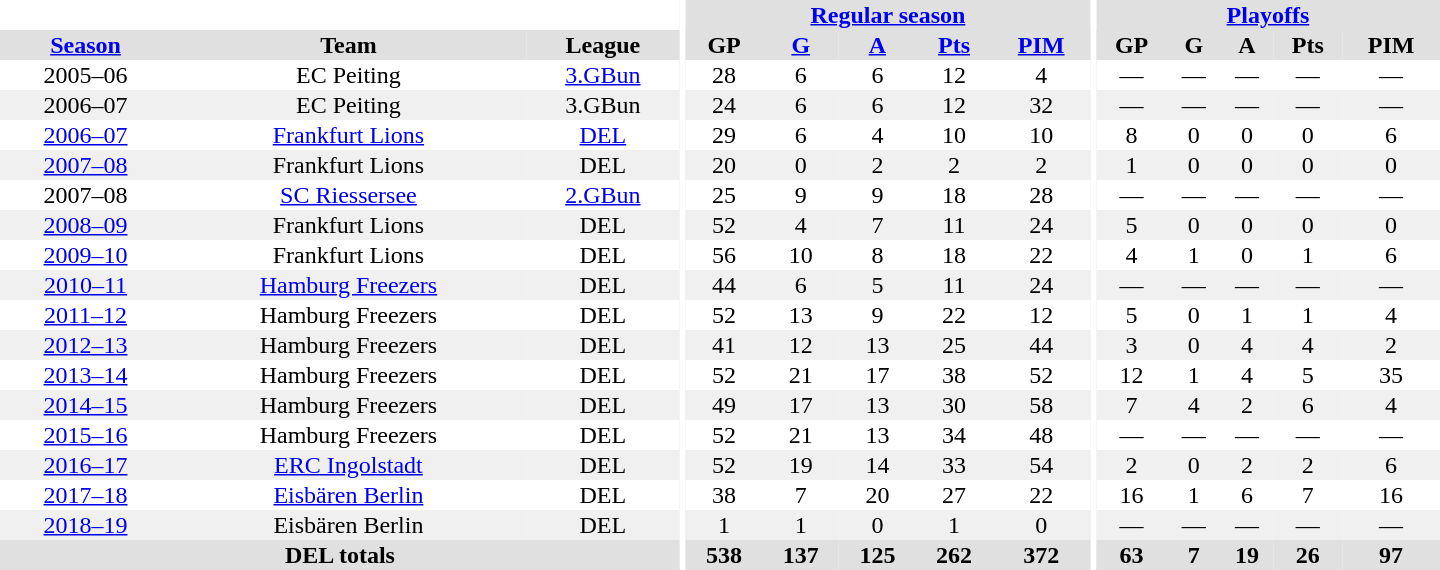<table border="0" cellpadding="1" cellspacing="0" style="text-align:center; width:60em">
<tr bgcolor="#e0e0e0">
<th colspan="3" bgcolor="#ffffff"></th>
<th rowspan="99" bgcolor="#ffffff"></th>
<th colspan="5"><a href='#'>Regular season</a></th>
<th rowspan="99" bgcolor="#ffffff"></th>
<th colspan="5"><a href='#'>Playoffs</a></th>
</tr>
<tr bgcolor="#e0e0e0">
<th><a href='#'>Season</a></th>
<th>Team</th>
<th>League</th>
<th>GP</th>
<th><a href='#'>G</a></th>
<th><a href='#'>A</a></th>
<th><a href='#'>Pts</a></th>
<th><a href='#'>PIM</a></th>
<th>GP</th>
<th>G</th>
<th>A</th>
<th>Pts</th>
<th>PIM</th>
</tr>
<tr ALIGN="center">
<td>2005–06</td>
<td>EC Peiting</td>
<td><a href='#'>3.GBun</a></td>
<td>28</td>
<td>6</td>
<td>6</td>
<td>12</td>
<td>4</td>
<td>—</td>
<td>—</td>
<td>—</td>
<td>—</td>
<td>—</td>
</tr>
<tr ALIGN="center" bgcolor="#f0f0f0">
<td>2006–07</td>
<td>EC Peiting</td>
<td>3.GBun</td>
<td>24</td>
<td>6</td>
<td>6</td>
<td>12</td>
<td>32</td>
<td>—</td>
<td>—</td>
<td>—</td>
<td>—</td>
<td>—</td>
</tr>
<tr ALIGN="center">
<td><a href='#'>2006–07</a></td>
<td><a href='#'>Frankfurt Lions</a></td>
<td><a href='#'>DEL</a></td>
<td>29</td>
<td>6</td>
<td>4</td>
<td>10</td>
<td>10</td>
<td>8</td>
<td>0</td>
<td>0</td>
<td>0</td>
<td>6</td>
</tr>
<tr ALIGN="center" bgcolor="#f0f0f0">
<td><a href='#'>2007–08</a></td>
<td>Frankfurt Lions</td>
<td>DEL</td>
<td>20</td>
<td>0</td>
<td>2</td>
<td>2</td>
<td>2</td>
<td>1</td>
<td>0</td>
<td>0</td>
<td>0</td>
<td>0</td>
</tr>
<tr ALIGN="center">
<td>2007–08</td>
<td><a href='#'>SC Riessersee</a></td>
<td><a href='#'>2.GBun</a></td>
<td>25</td>
<td>9</td>
<td>9</td>
<td>18</td>
<td>28</td>
<td>—</td>
<td>—</td>
<td>—</td>
<td>—</td>
<td>—</td>
</tr>
<tr ALIGN="center" bgcolor="#f0f0f0">
<td><a href='#'>2008–09</a></td>
<td>Frankfurt Lions</td>
<td>DEL</td>
<td>52</td>
<td>4</td>
<td>7</td>
<td>11</td>
<td>24</td>
<td>5</td>
<td>0</td>
<td>0</td>
<td>0</td>
<td>0</td>
</tr>
<tr ALIGN="center">
<td><a href='#'>2009–10</a></td>
<td>Frankfurt Lions</td>
<td>DEL</td>
<td>56</td>
<td>10</td>
<td>8</td>
<td>18</td>
<td>22</td>
<td>4</td>
<td>1</td>
<td>0</td>
<td>1</td>
<td>6</td>
</tr>
<tr ALIGN="center" bgcolor="#f0f0f0">
<td><a href='#'>2010–11</a></td>
<td><a href='#'>Hamburg Freezers</a></td>
<td>DEL</td>
<td>44</td>
<td>6</td>
<td>5</td>
<td>11</td>
<td>24</td>
<td>—</td>
<td>—</td>
<td>—</td>
<td>—</td>
<td>—</td>
</tr>
<tr ALIGN="center">
<td><a href='#'>2011–12</a></td>
<td>Hamburg Freezers</td>
<td>DEL</td>
<td>52</td>
<td>13</td>
<td>9</td>
<td>22</td>
<td>12</td>
<td>5</td>
<td>0</td>
<td>1</td>
<td>1</td>
<td>4</td>
</tr>
<tr ALIGN="center" bgcolor="#f0f0f0">
<td><a href='#'>2012–13</a></td>
<td>Hamburg Freezers</td>
<td>DEL</td>
<td>41</td>
<td>12</td>
<td>13</td>
<td>25</td>
<td>44</td>
<td>3</td>
<td>0</td>
<td>4</td>
<td>4</td>
<td>2</td>
</tr>
<tr ALIGN="center">
<td><a href='#'>2013–14</a></td>
<td>Hamburg Freezers</td>
<td>DEL</td>
<td>52</td>
<td>21</td>
<td>17</td>
<td>38</td>
<td>52</td>
<td>12</td>
<td>1</td>
<td>4</td>
<td>5</td>
<td>35</td>
</tr>
<tr ALIGN="center" bgcolor="#f0f0f0">
<td><a href='#'>2014–15</a></td>
<td>Hamburg Freezers</td>
<td>DEL</td>
<td>49</td>
<td>17</td>
<td>13</td>
<td>30</td>
<td>58</td>
<td>7</td>
<td>4</td>
<td>2</td>
<td>6</td>
<td>4</td>
</tr>
<tr ALIGN="center">
<td><a href='#'>2015–16</a></td>
<td>Hamburg Freezers</td>
<td>DEL</td>
<td>52</td>
<td>21</td>
<td>13</td>
<td>34</td>
<td>48</td>
<td>—</td>
<td>—</td>
<td>—</td>
<td>—</td>
<td>—</td>
</tr>
<tr ALIGN="center" bgcolor="#f0f0f0">
<td><a href='#'>2016–17</a></td>
<td><a href='#'>ERC Ingolstadt</a></td>
<td>DEL</td>
<td>52</td>
<td>19</td>
<td>14</td>
<td>33</td>
<td>54</td>
<td>2</td>
<td>0</td>
<td>2</td>
<td>2</td>
<td>6</td>
</tr>
<tr ALIGN="center">
<td><a href='#'>2017–18</a></td>
<td><a href='#'>Eisbären Berlin</a></td>
<td>DEL</td>
<td>38</td>
<td>7</td>
<td>20</td>
<td>27</td>
<td>22</td>
<td>16</td>
<td>1</td>
<td>6</td>
<td>7</td>
<td>16</td>
</tr>
<tr ALIGN="center" bgcolor="#f0f0f0">
<td><a href='#'>2018–19</a></td>
<td>Eisbären Berlin</td>
<td>DEL</td>
<td>1</td>
<td>1</td>
<td>0</td>
<td>1</td>
<td>0</td>
<td>—</td>
<td>—</td>
<td>—</td>
<td>—</td>
<td>—</td>
</tr>
<tr bgcolor="#e0e0e0">
<th colspan="3">DEL totals</th>
<th>538</th>
<th>137</th>
<th>125</th>
<th>262</th>
<th>372</th>
<th>63</th>
<th>7</th>
<th>19</th>
<th>26</th>
<th>97</th>
</tr>
</table>
